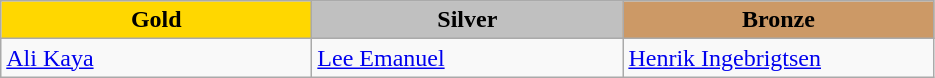<table class="wikitable" style="text-align:left">
<tr align="center">
<td width=200 bgcolor=gold><strong>Gold</strong></td>
<td width=200 bgcolor=silver><strong>Silver</strong></td>
<td width=200 bgcolor=CC9966><strong>Bronze</strong></td>
</tr>
<tr>
<td><a href='#'>Ali Kaya</a><br><em></em></td>
<td><a href='#'>Lee Emanuel</a><br><em></em></td>
<td><a href='#'>Henrik Ingebrigtsen</a><br><em></em></td>
</tr>
</table>
